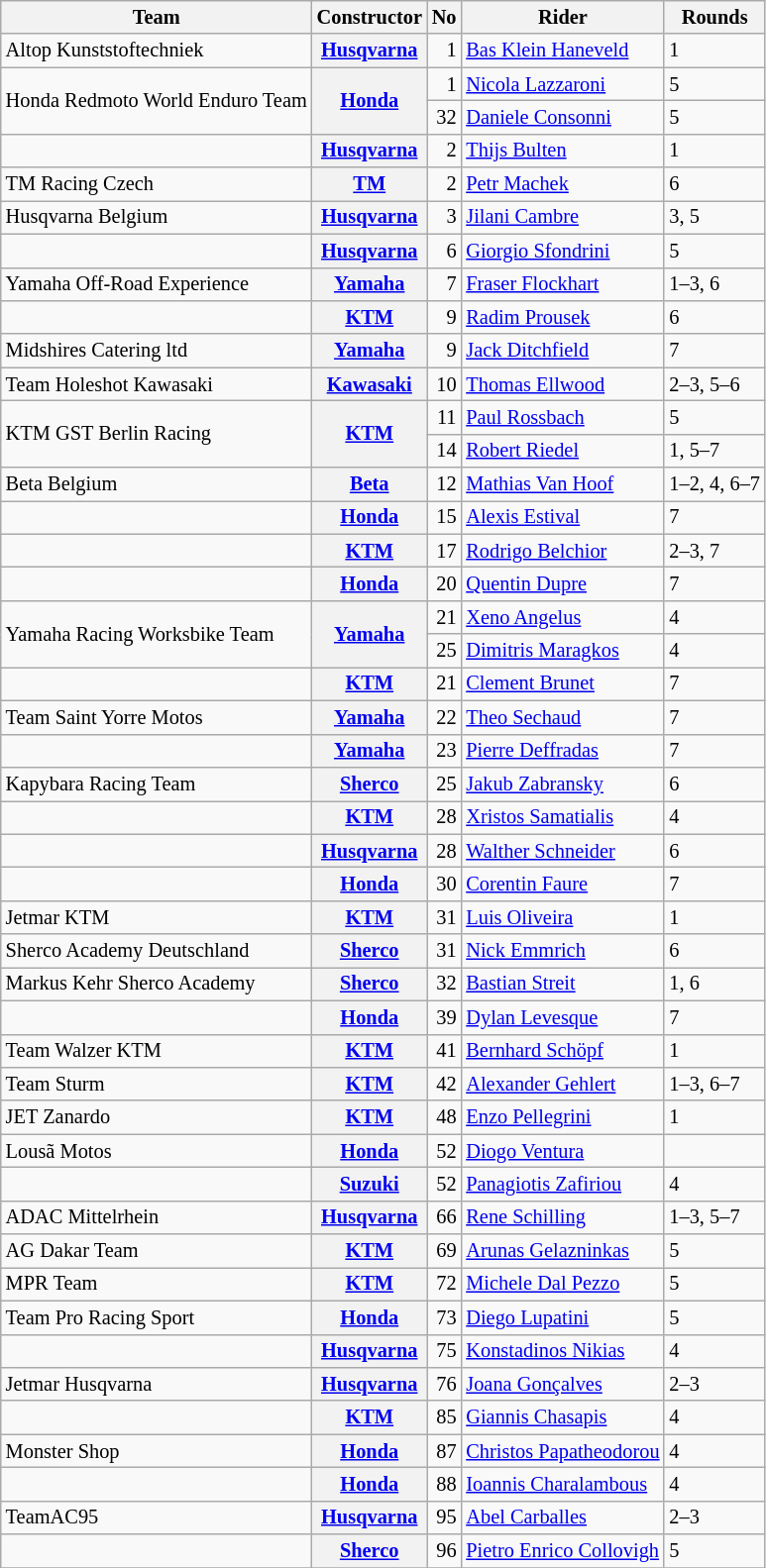<table class="wikitable" style="font-size: 85%;">
<tr>
<th>Team</th>
<th>Constructor</th>
<th>No</th>
<th>Rider</th>
<th>Rounds</th>
</tr>
<tr>
<td>Altop Kunststoftechniek</td>
<th><a href='#'>Husqvarna</a></th>
<td align="right">1</td>
<td> <a href='#'>Bas Klein Haneveld</a></td>
<td>1</td>
</tr>
<tr>
<td rowspan=2>Honda Redmoto World Enduro Team</td>
<th rowspan=2><a href='#'>Honda</a></th>
<td align="right">1</td>
<td> <a href='#'>Nicola Lazzaroni</a></td>
<td>5</td>
</tr>
<tr>
<td align="right">32</td>
<td> <a href='#'>Daniele Consonni</a></td>
<td>5</td>
</tr>
<tr>
<td></td>
<th><a href='#'>Husqvarna</a></th>
<td align="right">2</td>
<td> <a href='#'>Thijs Bulten</a></td>
<td>1</td>
</tr>
<tr>
<td>TM Racing Czech</td>
<th><a href='#'>TM</a></th>
<td align="right">2</td>
<td> <a href='#'>Petr Machek</a></td>
<td>6</td>
</tr>
<tr>
<td>Husqvarna Belgium</td>
<th><a href='#'>Husqvarna</a></th>
<td align="right">3</td>
<td> <a href='#'>Jilani Cambre</a></td>
<td>3, 5</td>
</tr>
<tr>
<td></td>
<th><a href='#'>Husqvarna</a></th>
<td align="right">6</td>
<td> <a href='#'>Giorgio Sfondrini</a></td>
<td>5</td>
</tr>
<tr>
<td>Yamaha Off-Road Experience</td>
<th><a href='#'>Yamaha</a></th>
<td align="right">7</td>
<td> <a href='#'>Fraser Flockhart</a></td>
<td>1–3, 6</td>
</tr>
<tr>
<td></td>
<th><a href='#'>KTM</a></th>
<td align="right">9</td>
<td> <a href='#'>Radim Prousek</a></td>
<td>6</td>
</tr>
<tr>
<td>Midshires Catering ltd</td>
<th><a href='#'>Yamaha</a></th>
<td align="right">9</td>
<td> <a href='#'>Jack Ditchfield</a></td>
<td>7</td>
</tr>
<tr>
<td>Team Holeshot Kawasaki</td>
<th><a href='#'>Kawasaki</a></th>
<td align="right">10</td>
<td> <a href='#'>Thomas Ellwood</a></td>
<td>2–3, 5–6</td>
</tr>
<tr>
<td rowspan=2>KTM GST Berlin Racing</td>
<th rowspan=2><a href='#'>KTM</a></th>
<td align="right">11</td>
<td> <a href='#'>Paul Rossbach</a></td>
<td>5</td>
</tr>
<tr>
<td align="right">14</td>
<td> <a href='#'>Robert Riedel</a></td>
<td>1, 5–7</td>
</tr>
<tr>
<td>Beta Belgium</td>
<th><a href='#'>Beta</a></th>
<td align="right">12</td>
<td> <a href='#'>Mathias Van Hoof</a></td>
<td>1–2, 4, 6–7</td>
</tr>
<tr>
<td></td>
<th><a href='#'>Honda</a></th>
<td align="right">15</td>
<td> <a href='#'>Alexis Estival</a></td>
<td>7</td>
</tr>
<tr>
<td></td>
<th><a href='#'>KTM</a></th>
<td align="right">17</td>
<td> <a href='#'>Rodrigo Belchior</a></td>
<td>2–3, 7</td>
</tr>
<tr>
<td></td>
<th><a href='#'>Honda</a></th>
<td align="right">20</td>
<td> <a href='#'>Quentin Dupre</a></td>
<td>7</td>
</tr>
<tr>
<td rowspan=2>Yamaha Racing Worksbike Team</td>
<th rowspan=2><a href='#'>Yamaha</a></th>
<td align="right">21</td>
<td> <a href='#'>Xeno Angelus</a></td>
<td>4</td>
</tr>
<tr>
<td align="right">25</td>
<td> <a href='#'>Dimitris Maragkos</a></td>
<td>4</td>
</tr>
<tr>
<td></td>
<th><a href='#'>KTM</a></th>
<td align="right">21</td>
<td> <a href='#'>Clement Brunet</a></td>
<td>7</td>
</tr>
<tr>
<td>Team Saint Yorre Motos</td>
<th><a href='#'>Yamaha</a></th>
<td align="right">22</td>
<td> <a href='#'>Theo Sechaud</a></td>
<td>7</td>
</tr>
<tr>
<td></td>
<th><a href='#'>Yamaha</a></th>
<td align="right">23</td>
<td> <a href='#'>Pierre Deffradas</a></td>
<td>7</td>
</tr>
<tr>
<td>Kapybara Racing Team</td>
<th><a href='#'>Sherco</a></th>
<td align="right">25</td>
<td> <a href='#'>Jakub Zabransky</a></td>
<td>6</td>
</tr>
<tr>
<td></td>
<th><a href='#'>KTM</a></th>
<td align="right">28</td>
<td> <a href='#'>Xristos Samatialis</a></td>
<td>4</td>
</tr>
<tr>
<td></td>
<th><a href='#'>Husqvarna</a></th>
<td align="right">28</td>
<td> <a href='#'>Walther Schneider</a></td>
<td>6</td>
</tr>
<tr>
<td></td>
<th><a href='#'>Honda</a></th>
<td align="right">30</td>
<td> <a href='#'>Corentin Faure</a></td>
<td>7</td>
</tr>
<tr>
<td>Jetmar KTM</td>
<th><a href='#'>KTM</a></th>
<td align="right">31</td>
<td> <a href='#'>Luis Oliveira</a></td>
<td>1</td>
</tr>
<tr>
<td>Sherco Academy Deutschland</td>
<th><a href='#'>Sherco</a></th>
<td align="right">31</td>
<td> <a href='#'>Nick Emmrich</a></td>
<td>6</td>
</tr>
<tr>
<td>Markus Kehr Sherco Academy</td>
<th><a href='#'>Sherco</a></th>
<td align="right">32</td>
<td> <a href='#'>Bastian Streit</a></td>
<td>1, 6</td>
</tr>
<tr>
<td></td>
<th><a href='#'>Honda</a></th>
<td align="right">39</td>
<td> <a href='#'>Dylan Levesque</a></td>
<td>7</td>
</tr>
<tr>
<td>Team Walzer KTM</td>
<th><a href='#'>KTM</a></th>
<td align="right">41</td>
<td> <a href='#'>Bernhard Schöpf</a></td>
<td>1</td>
</tr>
<tr>
<td>Team Sturm</td>
<th><a href='#'>KTM</a></th>
<td align="right">42</td>
<td> <a href='#'>Alexander Gehlert</a></td>
<td>1–3, 6–7</td>
</tr>
<tr>
<td>JET Zanardo</td>
<th><a href='#'>KTM</a></th>
<td align="right">48</td>
<td> <a href='#'>Enzo Pellegrini</a></td>
<td>1</td>
</tr>
<tr>
<td>Lousã Motos</td>
<th><a href='#'>Honda</a></th>
<td align="right">52</td>
<td> <a href='#'>Diogo Ventura</a></td>
<td></td>
</tr>
<tr>
<td></td>
<th><a href='#'>Suzuki</a></th>
<td align="right">52</td>
<td> <a href='#'>Panagiotis Zafiriou</a></td>
<td>4</td>
</tr>
<tr>
<td>ADAC Mittelrhein</td>
<th><a href='#'>Husqvarna</a></th>
<td align="right">66</td>
<td> <a href='#'>Rene Schilling</a></td>
<td>1–3, 5–7</td>
</tr>
<tr>
<td>AG Dakar Team</td>
<th><a href='#'>KTM</a></th>
<td align="right">69</td>
<td> <a href='#'>Arunas Gelazninkas</a></td>
<td>5</td>
</tr>
<tr>
<td>MPR Team</td>
<th><a href='#'>KTM</a></th>
<td align="right">72</td>
<td> <a href='#'>Michele Dal Pezzo</a></td>
<td>5</td>
</tr>
<tr>
<td>Team Pro Racing Sport</td>
<th><a href='#'>Honda</a></th>
<td align="right">73</td>
<td> <a href='#'>Diego Lupatini</a></td>
<td>5</td>
</tr>
<tr>
<td></td>
<th><a href='#'>Husqvarna</a></th>
<td align="right">75</td>
<td> <a href='#'>Konstadinos Nikias</a></td>
<td>4</td>
</tr>
<tr>
<td>Jetmar Husqvarna</td>
<th><a href='#'>Husqvarna</a></th>
<td align="right">76</td>
<td> <a href='#'>Joana Gonçalves</a></td>
<td>2–3</td>
</tr>
<tr>
<td></td>
<th><a href='#'>KTM</a></th>
<td align="right">85</td>
<td> <a href='#'>Giannis Chasapis</a></td>
<td>4</td>
</tr>
<tr>
<td>Monster Shop</td>
<th><a href='#'>Honda</a></th>
<td align="right">87</td>
<td> <a href='#'>Christos Papatheodorou</a></td>
<td>4</td>
</tr>
<tr>
<td></td>
<th><a href='#'>Honda</a></th>
<td align="right">88</td>
<td> <a href='#'>Ioannis Charalambous</a></td>
<td>4</td>
</tr>
<tr>
<td>TeamAC95</td>
<th><a href='#'>Husqvarna</a></th>
<td align="right">95</td>
<td> <a href='#'>Abel Carballes</a></td>
<td>2–3</td>
</tr>
<tr>
<td></td>
<th><a href='#'>Sherco</a></th>
<td align="right">96</td>
<td> <a href='#'>Pietro Enrico Collovigh</a></td>
<td>5</td>
</tr>
<tr>
</tr>
</table>
